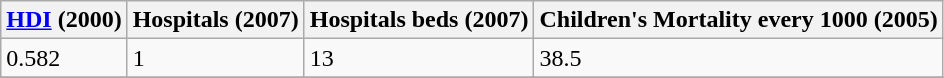<table class="wikitable" border="1">
<tr>
<th><a href='#'>HDI</a> (2000)</th>
<th>Hospitals (2007)</th>
<th>Hospitals beds (2007)</th>
<th>Children's Mortality every 1000 (2005)</th>
</tr>
<tr>
<td>0.582</td>
<td>1</td>
<td>13</td>
<td>38.5</td>
</tr>
<tr>
</tr>
</table>
